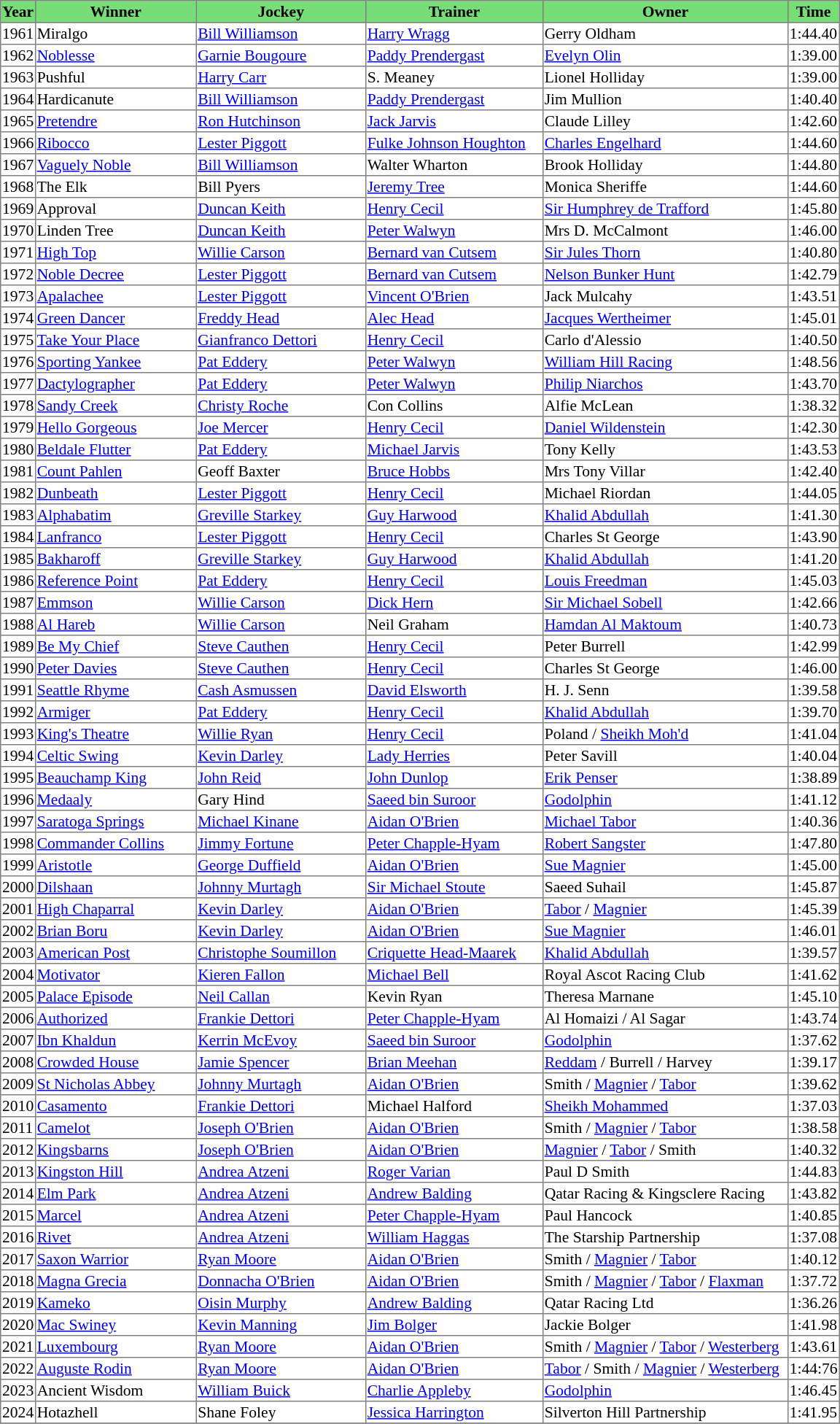<table class = "sortable" | border="1" style="border-collapse: collapse; font-size:90%">
<tr bgcolor="#77dd77" align="center">
<th>Year</th>
<th>Winner</th>
<th>Jockey</th>
<th>Trainer</th>
<th>Owner</th>
<th>Time</th>
</tr>
<tr>
<td>1961</td>
<td width=144px>Miralgo</td>
<td width=152px><a href='#'>Bill Williamson</a></td>
<td width=159px><a href='#'>Harry Wragg</a></td>
<td width=221px>Gerry Oldham</td>
<td>1:44.40</td>
</tr>
<tr>
<td>1962</td>
<td><a href='#'>Noblesse</a></td>
<td><a href='#'>Garnie Bougoure</a></td>
<td><a href='#'>Paddy Prendergast</a></td>
<td><a href='#'>Evelyn Olin</a></td>
<td>1:39.00</td>
</tr>
<tr>
<td>1963</td>
<td>Pushful </td>
<td><a href='#'>Harry Carr</a></td>
<td>S. Meaney</td>
<td>Lionel Holliday</td>
<td>1:39.00</td>
</tr>
<tr>
<td>1964</td>
<td>Hardicanute</td>
<td><a href='#'>Bill Williamson</a></td>
<td><a href='#'>Paddy Prendergast</a></td>
<td>Jim Mullion</td>
<td>1:40.40</td>
</tr>
<tr>
<td>1965</td>
<td><a href='#'>Pretendre</a></td>
<td><a href='#'>Ron Hutchinson</a></td>
<td><a href='#'>Jack Jarvis</a></td>
<td>Claude Lilley</td>
<td>1:42.60</td>
</tr>
<tr>
<td>1966</td>
<td><a href='#'>Ribocco</a></td>
<td><a href='#'>Lester Piggott</a></td>
<td><a href='#'>Fulke Johnson Houghton</a></td>
<td><a href='#'>Charles Engelhard</a></td>
<td>1:44.60</td>
</tr>
<tr>
<td>1967</td>
<td><a href='#'>Vaguely Noble</a></td>
<td><a href='#'>Bill Williamson</a></td>
<td>Walter Wharton</td>
<td>Brook Holliday</td>
<td>1:44.80</td>
</tr>
<tr>
<td>1968</td>
<td>The Elk</td>
<td>Bill Pyers</td>
<td><a href='#'>Jeremy Tree</a></td>
<td>Monica Sheriffe</td>
<td>1:44.60</td>
</tr>
<tr>
<td>1969</td>
<td>Approval</td>
<td><a href='#'>Duncan Keith</a></td>
<td><a href='#'>Henry Cecil</a></td>
<td><a href='#'>Sir Humphrey de Trafford</a></td>
<td>1:45.80</td>
</tr>
<tr>
<td>1970</td>
<td>Linden Tree</td>
<td><a href='#'>Duncan Keith</a></td>
<td><a href='#'>Peter Walwyn</a></td>
<td>Mrs D. McCalmont</td>
<td>1:46.00</td>
</tr>
<tr>
<td>1971</td>
<td><a href='#'>High Top</a></td>
<td><a href='#'>Willie Carson</a></td>
<td><a href='#'>Bernard van Cutsem</a></td>
<td><a href='#'>Sir Jules Thorn</a></td>
<td>1:40.80</td>
</tr>
<tr>
<td>1972</td>
<td><a href='#'>Noble Decree</a></td>
<td><a href='#'>Lester Piggott</a></td>
<td><a href='#'>Bernard van Cutsem</a></td>
<td><a href='#'>Nelson Bunker Hunt</a></td>
<td>1:42.79</td>
</tr>
<tr>
<td>1973</td>
<td><a href='#'>Apalachee</a></td>
<td><a href='#'>Lester Piggott</a></td>
<td><a href='#'>Vincent O'Brien</a></td>
<td>Jack Mulcahy</td>
<td>1:43.51</td>
</tr>
<tr>
<td>1974</td>
<td><a href='#'>Green Dancer</a></td>
<td><a href='#'>Freddy Head</a></td>
<td><a href='#'>Alec Head</a></td>
<td><a href='#'>Jacques Wertheimer</a></td>
<td>1:45.01</td>
</tr>
<tr>
<td>1975</td>
<td><a href='#'>Take Your Place</a></td>
<td><a href='#'>Gianfranco Dettori</a></td>
<td><a href='#'>Henry Cecil</a></td>
<td>Carlo d'Alessio</td>
<td>1:40.50</td>
</tr>
<tr>
<td>1976</td>
<td><a href='#'>Sporting Yankee</a></td>
<td><a href='#'>Pat Eddery</a></td>
<td><a href='#'>Peter Walwyn</a></td>
<td><a href='#'>William Hill Racing</a></td>
<td>1:48.56</td>
</tr>
<tr>
<td>1977</td>
<td><a href='#'>Dactylographer</a></td>
<td><a href='#'>Pat Eddery</a></td>
<td><a href='#'>Peter Walwyn</a></td>
<td><a href='#'>Philip Niarchos</a></td>
<td>1:43.70</td>
</tr>
<tr>
<td>1978</td>
<td><a href='#'>Sandy Creek</a></td>
<td><a href='#'>Christy Roche</a></td>
<td>Con Collins</td>
<td>Alfie McLean</td>
<td>1:38.32</td>
</tr>
<tr>
<td>1979</td>
<td><a href='#'>Hello Gorgeous</a></td>
<td><a href='#'>Joe Mercer</a></td>
<td><a href='#'>Henry Cecil</a></td>
<td><a href='#'>Daniel Wildenstein</a></td>
<td>1:42.30</td>
</tr>
<tr>
<td>1980</td>
<td><a href='#'>Beldale Flutter</a></td>
<td><a href='#'>Pat Eddery</a></td>
<td><a href='#'>Michael Jarvis</a></td>
<td>Tony Kelly</td>
<td>1:43.53</td>
</tr>
<tr>
<td>1981</td>
<td><a href='#'>Count Pahlen</a></td>
<td>Geoff Baxter</td>
<td><a href='#'>Bruce Hobbs</a></td>
<td>Mrs Tony Villar</td>
<td>1:42.40</td>
</tr>
<tr>
<td>1982</td>
<td><a href='#'>Dunbeath</a></td>
<td><a href='#'>Lester Piggott</a></td>
<td><a href='#'>Henry Cecil</a></td>
<td>Michael Riordan</td>
<td>1:44.05</td>
</tr>
<tr>
<td>1983</td>
<td><a href='#'>Alphabatim</a></td>
<td><a href='#'>Greville Starkey</a></td>
<td><a href='#'>Guy Harwood</a></td>
<td><a href='#'>Khalid Abdullah</a></td>
<td>1:41.30</td>
</tr>
<tr>
<td>1984</td>
<td><a href='#'>Lanfranco</a></td>
<td><a href='#'>Lester Piggott</a></td>
<td><a href='#'>Henry Cecil</a></td>
<td>Charles St George</td>
<td>1:43.90</td>
</tr>
<tr>
<td>1985</td>
<td><a href='#'>Bakharoff</a></td>
<td><a href='#'>Greville Starkey</a></td>
<td><a href='#'>Guy Harwood</a></td>
<td><a href='#'>Khalid Abdullah</a></td>
<td>1:41.20</td>
</tr>
<tr>
<td>1986</td>
<td><a href='#'>Reference Point</a></td>
<td><a href='#'>Pat Eddery</a></td>
<td><a href='#'>Henry Cecil</a></td>
<td><a href='#'>Louis Freedman</a></td>
<td>1:45.03</td>
</tr>
<tr>
<td>1987</td>
<td><a href='#'>Emmson</a></td>
<td><a href='#'>Willie Carson</a></td>
<td><a href='#'>Dick Hern</a></td>
<td><a href='#'>Sir Michael Sobell</a></td>
<td>1:42.66</td>
</tr>
<tr>
<td>1988</td>
<td><a href='#'>Al Hareb</a></td>
<td><a href='#'>Willie Carson</a></td>
<td>Neil Graham</td>
<td><a href='#'>Hamdan Al Maktoum</a></td>
<td>1:40.73</td>
</tr>
<tr>
<td>1989</td>
<td><a href='#'>Be My Chief</a> </td>
<td><a href='#'>Steve Cauthen</a></td>
<td><a href='#'>Henry Cecil</a></td>
<td>Peter Burrell</td>
<td>1:42.99</td>
</tr>
<tr>
<td>1990</td>
<td><a href='#'>Peter Davies</a></td>
<td><a href='#'>Steve Cauthen</a></td>
<td><a href='#'>Henry Cecil</a></td>
<td>Charles St George</td>
<td>1:46.00</td>
</tr>
<tr>
<td>1991</td>
<td><a href='#'>Seattle Rhyme</a></td>
<td><a href='#'>Cash Asmussen</a></td>
<td><a href='#'>David Elsworth</a></td>
<td>H. J. Senn</td>
<td>1:39.58</td>
</tr>
<tr>
<td>1992</td>
<td><a href='#'>Armiger</a></td>
<td><a href='#'>Pat Eddery</a></td>
<td><a href='#'>Henry Cecil</a></td>
<td><a href='#'>Khalid Abdullah</a></td>
<td>1:39.70</td>
</tr>
<tr>
<td>1993</td>
<td><a href='#'>King's Theatre</a></td>
<td><a href='#'>Willie Ryan</a></td>
<td><a href='#'>Henry Cecil</a></td>
<td>Poland / <a href='#'>Sheikh Moh'd</a> </td>
<td>1:41.04</td>
</tr>
<tr>
<td>1994</td>
<td><a href='#'>Celtic Swing</a></td>
<td><a href='#'>Kevin Darley</a></td>
<td><a href='#'>Lady Herries</a></td>
<td>Peter Savill</td>
<td>1:40.04</td>
</tr>
<tr>
<td>1995</td>
<td><a href='#'>Beauchamp King</a></td>
<td><a href='#'>John Reid</a></td>
<td><a href='#'>John Dunlop</a></td>
<td><a href='#'>Erik Penser</a></td>
<td>1:38.89</td>
</tr>
<tr>
<td>1996</td>
<td><a href='#'>Medaaly</a></td>
<td>Gary Hind</td>
<td><a href='#'>Saeed bin Suroor</a></td>
<td><a href='#'>Godolphin</a></td>
<td>1:41.12</td>
</tr>
<tr>
<td>1997</td>
<td><a href='#'>Saratoga Springs</a></td>
<td><a href='#'>Michael Kinane</a></td>
<td><a href='#'>Aidan O'Brien</a></td>
<td><a href='#'>Michael Tabor</a></td>
<td>1:40.36</td>
</tr>
<tr>
<td>1998</td>
<td><a href='#'>Commander Collins</a></td>
<td><a href='#'>Jimmy Fortune</a></td>
<td><a href='#'>Peter Chapple-Hyam</a></td>
<td><a href='#'>Robert Sangster</a></td>
<td>1:47.80</td>
</tr>
<tr>
<td>1999</td>
<td><a href='#'>Aristotle</a></td>
<td><a href='#'>George Duffield</a></td>
<td><a href='#'>Aidan O'Brien</a></td>
<td><a href='#'>Sue Magnier</a></td>
<td>1:45.00</td>
</tr>
<tr>
<td>2000</td>
<td><a href='#'>Dilshaan</a></td>
<td><a href='#'>Johnny Murtagh</a></td>
<td><a href='#'>Sir Michael Stoute</a></td>
<td>Saeed Suhail</td>
<td>1:45.87</td>
</tr>
<tr>
<td>2001</td>
<td><a href='#'>High Chaparral</a></td>
<td><a href='#'>Kevin Darley</a></td>
<td><a href='#'>Aidan O'Brien</a></td>
<td><a href='#'>Tabor</a> / <a href='#'>Magnier</a></td>
<td>1:45.39</td>
</tr>
<tr>
<td>2002</td>
<td><a href='#'>Brian Boru</a></td>
<td><a href='#'>Kevin Darley</a></td>
<td><a href='#'>Aidan O'Brien</a></td>
<td><a href='#'>Sue Magnier</a></td>
<td>1:46.01</td>
</tr>
<tr>
<td>2003</td>
<td><a href='#'>American Post</a></td>
<td><a href='#'>Christophe Soumillon</a></td>
<td><a href='#'>Criquette Head-Maarek</a></td>
<td><a href='#'>Khalid Abdullah</a></td>
<td>1:39.57</td>
</tr>
<tr>
<td>2004</td>
<td><a href='#'>Motivator</a></td>
<td><a href='#'>Kieren Fallon</a></td>
<td><a href='#'>Michael Bell</a></td>
<td>Royal Ascot Racing Club</td>
<td>1:41.62</td>
</tr>
<tr>
<td>2005</td>
<td><a href='#'>Palace Episode</a></td>
<td><a href='#'>Neil Callan</a></td>
<td>Kevin Ryan</td>
<td>Theresa Marnane</td>
<td>1:45.10</td>
</tr>
<tr>
<td>2006</td>
<td><a href='#'>Authorized</a> </td>
<td><a href='#'>Frankie Dettori</a></td>
<td><a href='#'>Peter Chapple-Hyam</a></td>
<td>Al Homaizi / Al Sagar </td>
<td>1:43.74</td>
</tr>
<tr>
<td>2007</td>
<td><a href='#'>Ibn Khaldun</a></td>
<td><a href='#'>Kerrin McEvoy</a></td>
<td><a href='#'>Saeed bin Suroor</a></td>
<td><a href='#'>Godolphin</a></td>
<td>1:37.62</td>
</tr>
<tr>
<td>2008</td>
<td><a href='#'>Crowded House</a></td>
<td><a href='#'>Jamie Spencer</a></td>
<td><a href='#'>Brian Meehan</a></td>
<td><a href='#'>Reddam</a> / Burrell / Harvey </td>
<td>1:39.17</td>
</tr>
<tr>
<td>2009</td>
<td><a href='#'>St Nicholas Abbey</a></td>
<td><a href='#'>Johnny Murtagh</a></td>
<td><a href='#'>Aidan O'Brien</a></td>
<td>Smith  / <a href='#'>Magnier</a> / <a href='#'>Tabor</a></td>
<td>1:39.62</td>
</tr>
<tr>
<td>2010</td>
<td><a href='#'>Casamento</a></td>
<td><a href='#'>Frankie Dettori</a></td>
<td>Michael Halford</td>
<td><a href='#'>Sheikh Mohammed</a></td>
<td>1:37.03</td>
</tr>
<tr>
<td>2011</td>
<td><a href='#'>Camelot</a></td>
<td><a href='#'>Joseph O'Brien</a></td>
<td><a href='#'>Aidan O'Brien</a></td>
<td>Smith  / <a href='#'>Magnier</a> / <a href='#'>Tabor</a></td>
<td>1:38.58</td>
</tr>
<tr>
<td>2012</td>
<td><a href='#'>Kingsbarns</a></td>
<td><a href='#'>Joseph O'Brien</a></td>
<td><a href='#'>Aidan O'Brien</a></td>
<td><a href='#'>Magnier</a> / <a href='#'>Tabor</a> / Smith </td>
<td>1:40.32</td>
</tr>
<tr>
<td>2013</td>
<td><a href='#'>Kingston Hill</a></td>
<td><a href='#'>Andrea Atzeni</a></td>
<td><a href='#'>Roger Varian</a></td>
<td>Paul D Smith</td>
<td>1:44.83</td>
</tr>
<tr>
<td>2014</td>
<td><a href='#'>Elm Park</a></td>
<td><a href='#'>Andrea Atzeni</a></td>
<td><a href='#'>Andrew Balding</a></td>
<td>Qatar Racing & Kingsclere Racing</td>
<td>1:43.82</td>
</tr>
<tr>
<td>2015</td>
<td><a href='#'>Marcel</a></td>
<td><a href='#'>Andrea Atzeni</a></td>
<td><a href='#'>Peter Chapple-Hyam</a></td>
<td>Paul Hancock</td>
<td>1:40.85</td>
</tr>
<tr>
<td>2016</td>
<td><a href='#'>Rivet</a></td>
<td><a href='#'>Andrea Atzeni</a></td>
<td><a href='#'>William Haggas</a></td>
<td>The Starship Partnership</td>
<td>1:37.08</td>
</tr>
<tr>
<td>2017</td>
<td><a href='#'>Saxon Warrior</a></td>
<td><a href='#'>Ryan Moore</a></td>
<td><a href='#'>Aidan O'Brien</a></td>
<td>Smith  / <a href='#'>Magnier</a> / <a href='#'>Tabor</a></td>
<td>1:40.12</td>
</tr>
<tr>
<td>2018</td>
<td><a href='#'>Magna Grecia</a></td>
<td><a href='#'>Donnacha O'Brien</a></td>
<td><a href='#'>Aidan O'Brien</a></td>
<td>Smith  / <a href='#'>Magnier</a> / <a href='#'>Tabor</a> / <a href='#'>Flaxman</a></td>
<td>1:37.72</td>
</tr>
<tr>
<td>2019</td>
<td><a href='#'>Kameko</a></td>
<td><a href='#'>Oisin Murphy</a></td>
<td><a href='#'>Andrew Balding</a></td>
<td>Qatar Racing Ltd</td>
<td>1:36.26</td>
</tr>
<tr>
<td>2020</td>
<td><a href='#'>Mac Swiney</a></td>
<td><a href='#'>Kevin Manning</a></td>
<td><a href='#'>Jim Bolger</a></td>
<td>Jackie Bolger</td>
<td>1:41.98</td>
</tr>
<tr>
<td>2021</td>
<td><a href='#'>Luxembourg</a></td>
<td><a href='#'>Ryan Moore</a></td>
<td><a href='#'>Aidan O'Brien</a></td>
<td>Smith  / <a href='#'>Magnier</a> / <a href='#'>Tabor</a> / <a href='#'>Westerberg</a></td>
<td>1:43.61</td>
</tr>
<tr>
<td>2022</td>
<td><a href='#'>Auguste Rodin</a></td>
<td><a href='#'>Ryan Moore</a></td>
<td><a href='#'>Aidan O'Brien</a></td>
<td><a href='#'>Tabor</a> / Smith  / <a href='#'>Magnier</a>  / <a href='#'>Westerberg</a></td>
<td>1:44:76</td>
</tr>
<tr>
<td>2023</td>
<td>Ancient Wisdom</td>
<td><a href='#'>William Buick</a></td>
<td><a href='#'>Charlie Appleby</a></td>
<td><a href='#'>Godolphin</a></td>
<td>1:46.45</td>
</tr>
<tr>
<td>2024</td>
<td>Hotazhell</td>
<td>Shane Foley</td>
<td><a href='#'>Jessica Harrington</a></td>
<td>Silverton Hill Partnership</td>
<td>1:41.95</td>
</tr>
<tr>
</tr>
</table>
